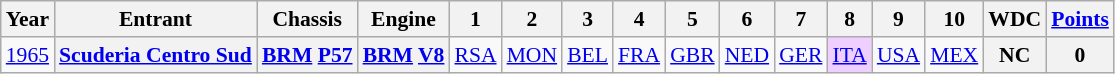<table class="wikitable" style="text-align:center; font-size:90%">
<tr>
<th>Year</th>
<th>Entrant</th>
<th>Chassis</th>
<th>Engine</th>
<th>1</th>
<th>2</th>
<th>3</th>
<th>4</th>
<th>5</th>
<th>6</th>
<th>7</th>
<th>8</th>
<th>9</th>
<th>10</th>
<th>WDC</th>
<th><a href='#'>Points</a></th>
</tr>
<tr>
<td><a href='#'>1965</a></td>
<th><a href='#'>Scuderia Centro Sud</a></th>
<th><a href='#'>BRM</a> <a href='#'>P57</a></th>
<th><a href='#'>BRM</a> <a href='#'>V8</a></th>
<td><a href='#'>RSA</a></td>
<td><a href='#'>MON</a></td>
<td><a href='#'>BEL</a></td>
<td><a href='#'>FRA</a></td>
<td><a href='#'>GBR</a></td>
<td><a href='#'>NED</a></td>
<td><a href='#'>GER</a></td>
<td style="background:#EFCFFF;"><a href='#'>ITA</a><br></td>
<td><a href='#'>USA</a></td>
<td><a href='#'>MEX</a></td>
<th>NC</th>
<th>0</th>
</tr>
</table>
